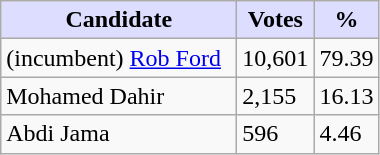<table class="wikitable">
<tr>
<th style="background:#ddf; width:150px;">Candidate</th>
<th style="background:#ddf;">Votes</th>
<th style="background:#ddf;">%</th>
</tr>
<tr>
<td>(incumbent) <a href='#'>Rob Ford</a></td>
<td>10,601</td>
<td>79.39</td>
</tr>
<tr>
<td>Mohamed Dahir</td>
<td>2,155</td>
<td>16.13</td>
</tr>
<tr>
<td>Abdi Jama</td>
<td>596</td>
<td>4.46</td>
</tr>
</table>
